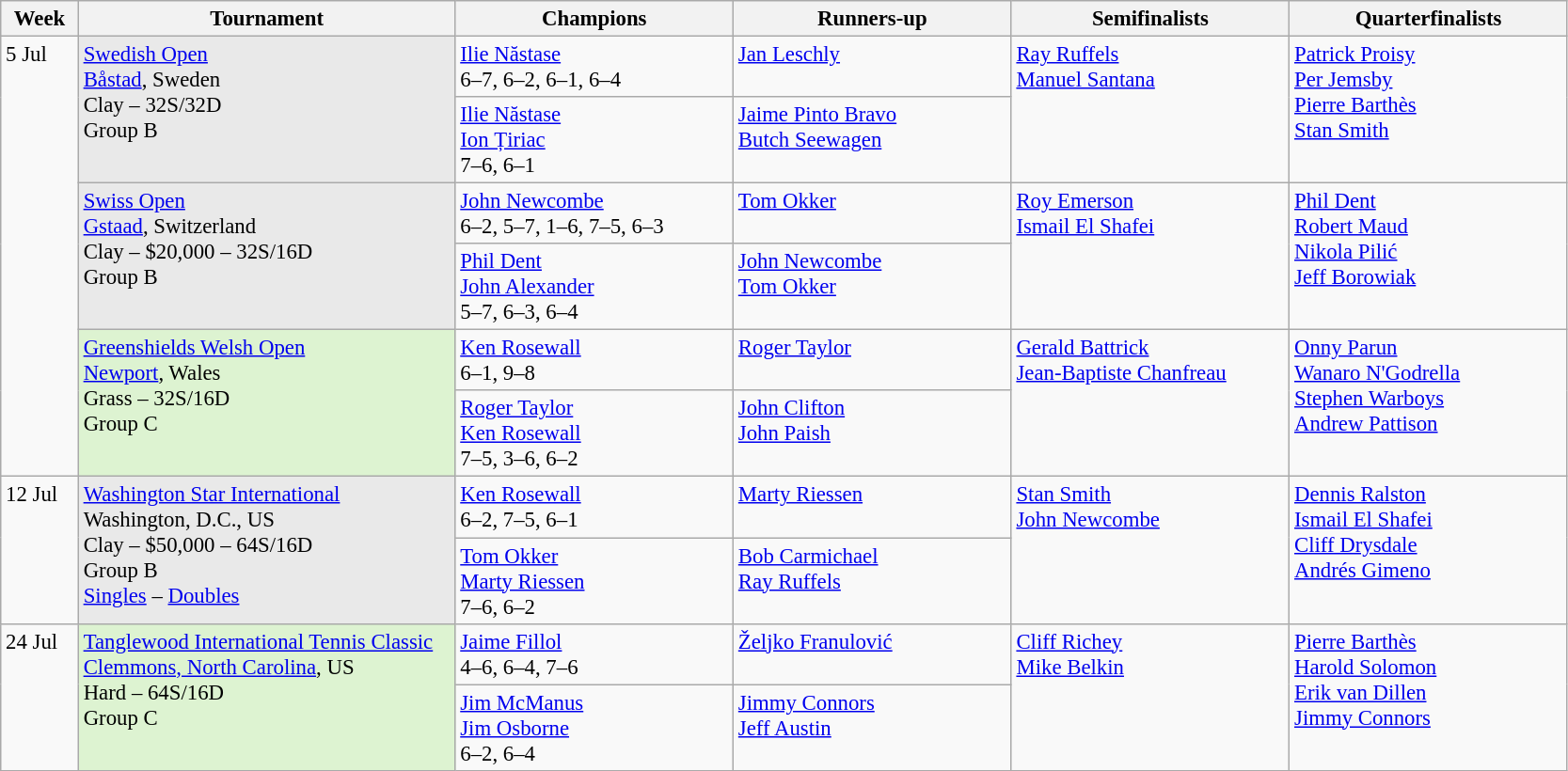<table class=wikitable style=font-size:95%>
<tr>
<th style="width:48px;">Week</th>
<th style="width:260px;">Tournament</th>
<th style="width:190px;">Champions</th>
<th style="width:190px;">Runners-up</th>
<th style="width:190px;">Semifinalists</th>
<th style="width:190px;">Quarterfinalists</th>
</tr>
<tr valign=top>
<td rowspan=6>5 Jul</td>
<td style="background:#E9E9E9;" rowspan=2><a href='#'>Swedish Open</a> <br> <a href='#'>Båstad</a>, Sweden <br> Clay – 32S/32D <br> Group B</td>
<td> <a href='#'>Ilie Năstase</a> <br> 6–7, 6–2, 6–1, 6–4</td>
<td> <a href='#'>Jan Leschly</a></td>
<td rowspan=2> <a href='#'>Ray Ruffels</a> <br>  <a href='#'>Manuel Santana</a></td>
<td rowspan=2> <a href='#'>Patrick Proisy</a> <br>  <a href='#'>Per Jemsby</a> <br>  <a href='#'>Pierre Barthès</a> <br>  <a href='#'>Stan Smith</a></td>
</tr>
<tr valign=top>
<td> <a href='#'>Ilie Năstase</a> <br>  <a href='#'>Ion Țiriac</a> <br> 7–6, 6–1</td>
<td> <a href='#'>Jaime Pinto Bravo</a> <br>  <a href='#'>Butch Seewagen</a></td>
</tr>
<tr valign=top>
<td style="background:#E9E9E9;" rowspan=2><a href='#'>Swiss Open</a> <br> <a href='#'>Gstaad</a>, Switzerland <br> Clay – $20,000 – 32S/16D <br> Group B</td>
<td> <a href='#'>John Newcombe</a> <br> 6–2, 5–7, 1–6, 7–5, 6–3</td>
<td> <a href='#'>Tom Okker</a></td>
<td rowspan=2> <a href='#'>Roy Emerson</a> <br>  <a href='#'>Ismail El Shafei</a></td>
<td rowspan=2> <a href='#'>Phil Dent</a> <br>  <a href='#'>Robert Maud</a> <br>  <a href='#'>Nikola Pilić</a> <br>  <a href='#'>Jeff Borowiak</a></td>
</tr>
<tr valign=top>
<td> <a href='#'>Phil Dent</a> <br>  <a href='#'>John Alexander</a> <br> 5–7, 6–3, 6–4</td>
<td> <a href='#'>John Newcombe</a> <br>  <a href='#'>Tom Okker</a></td>
</tr>
<tr valign=top>
<td style="background:#DDF3D1;" rowspan=2><a href='#'>Greenshields Welsh Open</a> <br> <a href='#'>Newport</a>, Wales <br> Grass – 32S/16D <br> Group C</td>
<td> <a href='#'>Ken Rosewall</a> <br> 6–1, 9–8</td>
<td> <a href='#'>Roger Taylor</a></td>
<td rowspan=2> <a href='#'>Gerald Battrick</a> <br>  <a href='#'>Jean-Baptiste Chanfreau</a></td>
<td rowspan=2> <a href='#'>Onny Parun</a> <br>  <a href='#'>Wanaro N'Godrella</a> <br>  <a href='#'>Stephen Warboys</a> <br>  <a href='#'>Andrew Pattison</a></td>
</tr>
<tr valign=top>
<td> <a href='#'>Roger Taylor</a> <br>  <a href='#'>Ken Rosewall</a> <br> 7–5, 3–6, 6–2</td>
<td> <a href='#'>John Clifton</a> <br>  <a href='#'>John Paish</a></td>
</tr>
<tr valign=top>
<td rowspan=2>12 Jul</td>
<td style="background:#E9E9E9;" rowspan="2"><a href='#'>Washington Star International</a> <br> Washington, D.C., US <br> Clay – $50,000 – 64S/16D <br> Group B <br> <a href='#'>Singles</a> – <a href='#'>Doubles</a></td>
<td> <a href='#'>Ken Rosewall</a> <br> 6–2, 7–5, 6–1</td>
<td> <a href='#'>Marty Riessen</a></td>
<td rowspan=2> <a href='#'>Stan Smith</a> <br>  <a href='#'>John Newcombe</a></td>
<td rowspan=2> <a href='#'>Dennis Ralston</a> <br>  <a href='#'>Ismail El Shafei</a> <br>  <a href='#'>Cliff Drysdale</a> <br>  <a href='#'>Andrés Gimeno</a></td>
</tr>
<tr valign=top>
<td> <a href='#'>Tom Okker</a> <br>  <a href='#'>Marty Riessen</a> <br> 7–6, 6–2</td>
<td> <a href='#'>Bob Carmichael</a> <br>  <a href='#'>Ray Ruffels</a></td>
</tr>
<tr valign=top>
<td rowspan=2>24 Jul</td>
<td style="background:#DDF3D1;" rowspan="2"><a href='#'>Tanglewood International Tennis Classic</a> <br> <a href='#'>Clemmons, North Carolina</a>, US <br> Hard – 64S/16D <br> Group C</td>
<td> <a href='#'>Jaime Fillol</a> <br> 4–6, 6–4, 7–6</td>
<td> <a href='#'>Željko Franulović</a></td>
<td rowspan=2> <a href='#'>Cliff Richey</a> <br>  <a href='#'>Mike Belkin</a></td>
<td rowspan=2> <a href='#'>Pierre Barthès</a> <br>  <a href='#'>Harold Solomon</a> <br>  <a href='#'>Erik van Dillen</a> <br>  <a href='#'>Jimmy Connors</a></td>
</tr>
<tr valign=top>
<td> <a href='#'>Jim McManus</a> <br>  <a href='#'>Jim Osborne</a> <br> 6–2, 6–4</td>
<td> <a href='#'>Jimmy Connors</a> <br>  <a href='#'>Jeff Austin</a></td>
</tr>
</table>
